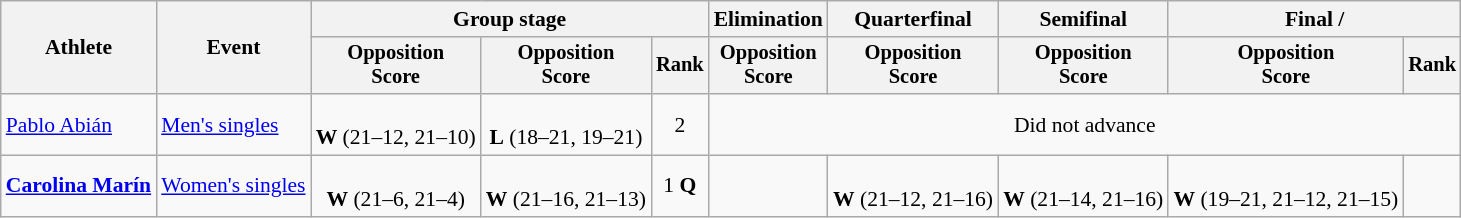<table class="wikitable" style="font-size:90%">
<tr>
<th rowspan=2>Athlete</th>
<th rowspan=2>Event</th>
<th colspan=3>Group stage</th>
<th>Elimination</th>
<th>Quarterfinal</th>
<th>Semifinal</th>
<th colspan=2>Final / </th>
</tr>
<tr style="font-size:95%">
<th>Opposition<br>Score</th>
<th>Opposition<br>Score</th>
<th>Rank</th>
<th>Opposition<br>Score</th>
<th>Opposition<br>Score</th>
<th>Opposition<br>Score</th>
<th>Opposition<br>Score</th>
<th>Rank</th>
</tr>
<tr align=center>
<td align=left><a href='#'>Pablo Abián</a></td>
<td align=left><a href='#'>Men's singles</a></td>
<td><br><strong>W</strong> (21–12, 21–10)</td>
<td><br><strong>L</strong> (18–21, 19–21)</td>
<td>2</td>
<td colspan=5>Did not advance</td>
</tr>
<tr align=center>
<td align=left><strong><a href='#'>Carolina Marín</a></strong></td>
<td align=left><a href='#'>Women's singles</a></td>
<td><br><strong>W</strong>  (21–6, 21–4)</td>
<td><br><strong>W</strong> (21–16, 21–13)</td>
<td>1 <strong>Q</strong></td>
<td></td>
<td><br><strong>W</strong> (21–12, 21–16)</td>
<td><br><strong>W</strong> (21–14, 21–16)</td>
<td><br><strong>W</strong> (19–21, 21–12, 21–15)</td>
<td></td>
</tr>
</table>
